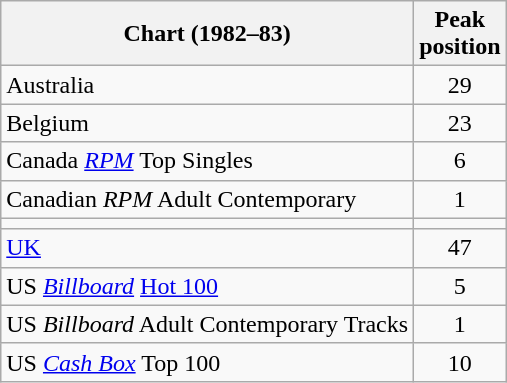<table class="wikitable sortable">
<tr>
<th align="left">Chart (1982–83)</th>
<th align="left">Peak<br>position</th>
</tr>
<tr>
<td>Australia</td>
<td style="text-align:center;">29</td>
</tr>
<tr>
<td>Belgium</td>
<td style="text-align:center;">23</td>
</tr>
<tr>
<td align="left">Canada <a href='#'><em>RPM</em></a> Top Singles</td>
<td style="text-align:center;">6</td>
</tr>
<tr>
<td>Canadian <em>RPM</em> Adult Contemporary</td>
<td style="text-align:center;">1</td>
</tr>
<tr>
<td></td>
</tr>
<tr>
<td align="left"><a href='#'>UK</a></td>
<td style="text-align:center;">47</td>
</tr>
<tr>
<td align="left">US <em><a href='#'>Billboard</a></em> <a href='#'>Hot 100</a></td>
<td style="text-align:center;">5</td>
</tr>
<tr>
<td align="left">US <em>Billboard</em> Adult Contemporary Tracks</td>
<td style="text-align:center;">1</td>
</tr>
<tr>
<td>US <a href='#'><em>Cash Box</em></a> Top 100</td>
<td align="center">10</td>
</tr>
</table>
